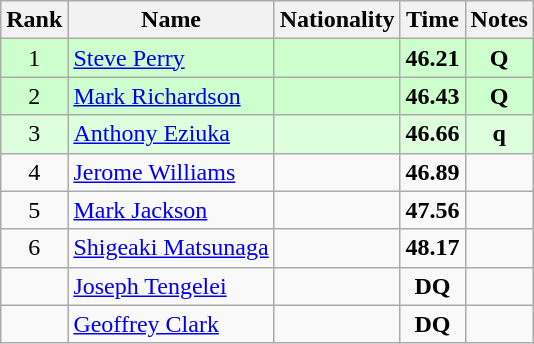<table class="wikitable sortable" style="text-align:center">
<tr>
<th>Rank</th>
<th>Name</th>
<th>Nationality</th>
<th>Time</th>
<th>Notes</th>
</tr>
<tr bgcolor=ccffcc>
<td>1</td>
<td align=left><a href='#'>Steve Perry</a></td>
<td align=left></td>
<td><strong>46.21</strong></td>
<td><strong>Q</strong></td>
</tr>
<tr bgcolor=ccffcc>
<td>2</td>
<td align=left><a href='#'>Mark Richardson</a></td>
<td align=left></td>
<td><strong>46.43</strong></td>
<td><strong>Q</strong></td>
</tr>
<tr bgcolor=ddffdd>
<td>3</td>
<td align=left><a href='#'>Anthony Eziuka</a></td>
<td align=left></td>
<td><strong>46.66</strong></td>
<td><strong>q</strong></td>
</tr>
<tr>
<td>4</td>
<td align=left><a href='#'>Jerome Williams</a></td>
<td align=left></td>
<td><strong>46.89</strong></td>
<td></td>
</tr>
<tr>
<td>5</td>
<td align=left><a href='#'>Mark Jackson</a></td>
<td align=left></td>
<td><strong>47.56</strong></td>
<td></td>
</tr>
<tr>
<td>6</td>
<td align=left><a href='#'>Shigeaki Matsunaga</a></td>
<td align=left></td>
<td><strong>48.17</strong></td>
<td></td>
</tr>
<tr>
<td></td>
<td align=left><a href='#'>Joseph Tengelei</a></td>
<td align=left></td>
<td><strong>DQ</strong></td>
<td></td>
</tr>
<tr>
<td></td>
<td align=left><a href='#'>Geoffrey Clark</a></td>
<td align=left></td>
<td><strong>DQ</strong></td>
<td></td>
</tr>
</table>
